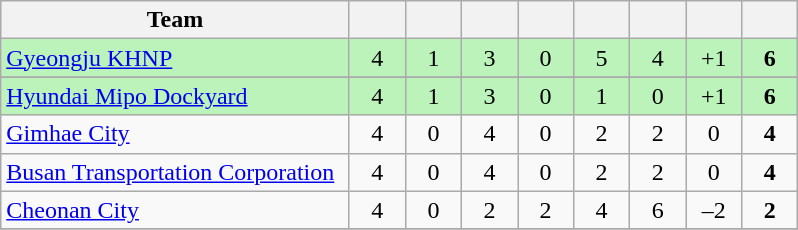<table class="wikitable" style="text-align:center;">
<tr>
<th width=225>Team</th>
<th width=30></th>
<th width=30></th>
<th width=30></th>
<th width=30></th>
<th width=30></th>
<th width=30></th>
<th width=30></th>
<th width=30></th>
</tr>
<tr bgcolor=#bbf3bb>
<td align=left><a href='#'>Gyeongju KHNP</a></td>
<td>4</td>
<td>1</td>
<td>3</td>
<td>0</td>
<td>5</td>
<td>4</td>
<td>+1</td>
<td><strong>6</strong></td>
</tr>
<tr>
</tr>
<tr bgcolor=#bbf3bb>
<td align=left><a href='#'>Hyundai Mipo Dockyard</a></td>
<td>4</td>
<td>1</td>
<td>3</td>
<td>0</td>
<td>1</td>
<td>0</td>
<td>+1</td>
<td><strong>6</strong></td>
</tr>
<tr>
<td align=left><a href='#'>Gimhae City</a></td>
<td>4</td>
<td>0</td>
<td>4</td>
<td>0</td>
<td>2</td>
<td>2</td>
<td>0</td>
<td><strong>4</strong></td>
</tr>
<tr>
<td align=left><a href='#'>Busan Transportation Corporation</a></td>
<td>4</td>
<td>0</td>
<td>4</td>
<td>0</td>
<td>2</td>
<td>2</td>
<td>0</td>
<td><strong>4</strong></td>
</tr>
<tr>
<td align=left><a href='#'>Cheonan City</a></td>
<td>4</td>
<td>0</td>
<td>2</td>
<td>2</td>
<td>4</td>
<td>6</td>
<td>–2</td>
<td><strong>2</strong></td>
</tr>
<tr>
</tr>
</table>
